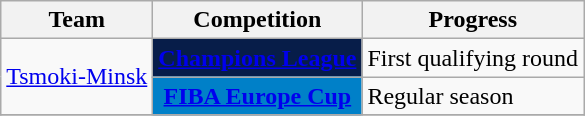<table class="wikitable sortable">
<tr>
<th>Team</th>
<th>Competition</th>
<th>Progress</th>
</tr>
<tr>
<td rowspan=2><a href='#'>Tsmoki-Minsk</a></td>
<td style="background-color:#071D49;color:#D0D3D4;text-align:center"><strong><a href='#'><span>Champions League</span></a></strong></td>
<td>First qualifying round</td>
</tr>
<tr>
<td style="background-color:#0080C8;color:white;text-align:center"><strong><a href='#'><span>FIBA Europe Cup</span></a></strong></td>
<td>Regular season</td>
</tr>
<tr>
</tr>
</table>
